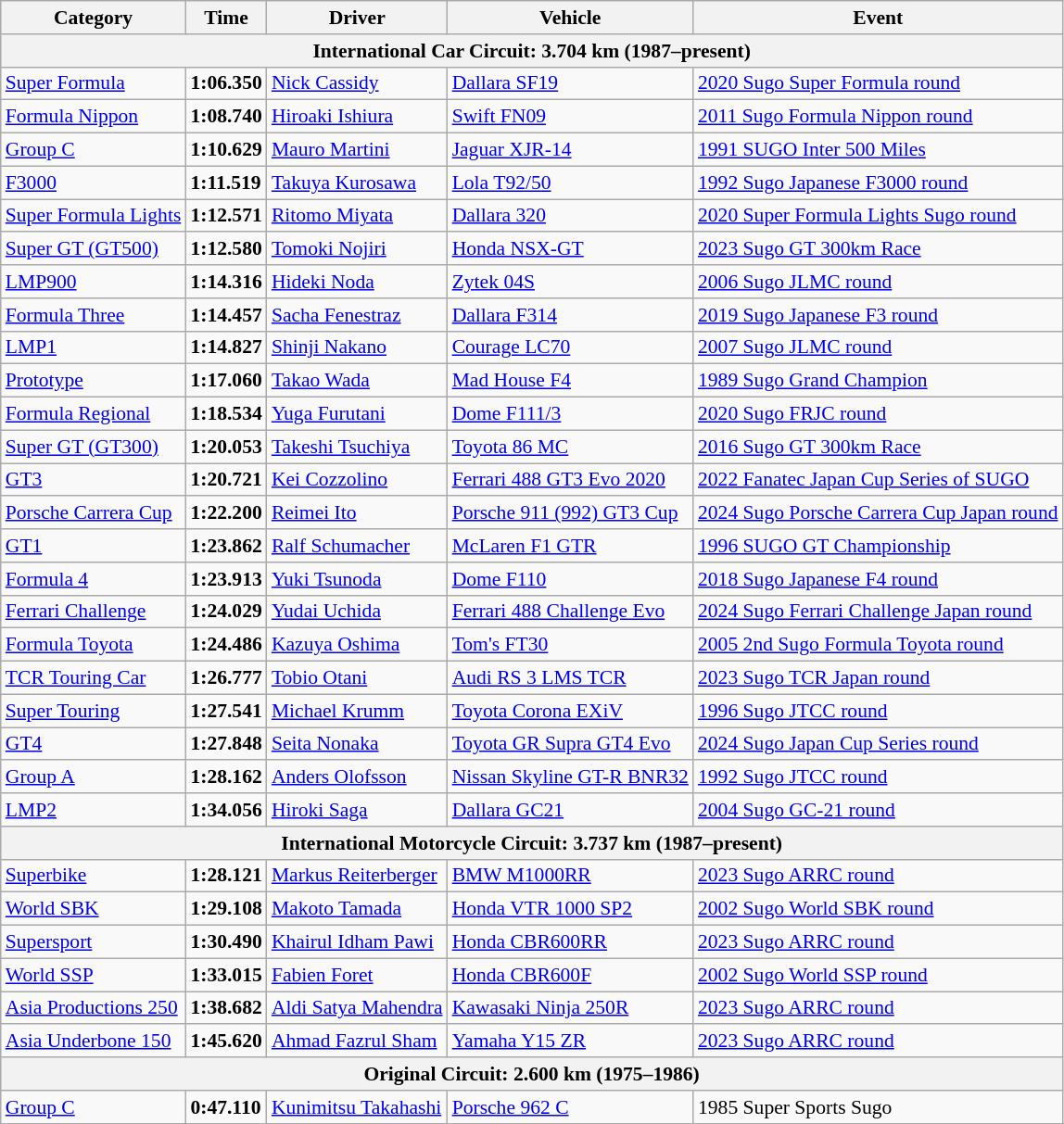<table class=wikitable style="font-size:90%",>
<tr>
<th>Category</th>
<th>Time</th>
<th>Driver</th>
<th>Vehicle</th>
<th>Event</th>
</tr>
<tr>
<th colspan=5>International Car Circuit: 3.704 km (1987–present)</th>
</tr>
<tr>
<td><a href='#'>Super Formula</a></td>
<td><strong>1:06.350</strong></td>
<td><a href='#'>Nick Cassidy</a></td>
<td><a href='#'>Dallara SF19</a></td>
<td><a href='#'>2020 Sugo Super Formula round</a></td>
</tr>
<tr>
<td><a href='#'>Formula Nippon</a></td>
<td><strong>1:08.740</strong></td>
<td><a href='#'>Hiroaki Ishiura</a></td>
<td><a href='#'>Swift FN09</a></td>
<td><a href='#'>2011 Sugo Formula Nippon round</a></td>
</tr>
<tr>
<td><a href='#'>Group C</a></td>
<td><strong>1:10.629</strong></td>
<td><a href='#'>Mauro Martini</a></td>
<td><a href='#'>Jaguar XJR-14</a></td>
<td><a href='#'>1991 SUGO Inter 500 Miles</a></td>
</tr>
<tr>
<td><a href='#'>F3000</a></td>
<td><strong>1:11.519</strong></td>
<td><a href='#'>Takuya Kurosawa</a></td>
<td><a href='#'>Lola T92/50</a></td>
<td><a href='#'>1992 Sugo Japanese F3000 round</a></td>
</tr>
<tr>
<td><a href='#'>Super Formula Lights</a></td>
<td><strong>1:12.571</strong></td>
<td><a href='#'>Ritomo Miyata</a></td>
<td><a href='#'>Dallara 320</a></td>
<td><a href='#'>2020 Super Formula Lights Sugo round</a></td>
</tr>
<tr>
<td><a href='#'>Super GT (GT500)</a></td>
<td><strong>1:12.580</strong></td>
<td><a href='#'>Tomoki Nojiri</a></td>
<td><a href='#'>Honda NSX-GT</a></td>
<td><a href='#'>2023 Sugo GT 300km Race</a></td>
</tr>
<tr>
<td><a href='#'>LMP900</a></td>
<td><strong>1:14.316</strong></td>
<td><a href='#'>Hideki Noda</a></td>
<td><a href='#'>Zytek 04S</a></td>
<td><a href='#'>2006 Sugo JLMC round</a></td>
</tr>
<tr>
<td><a href='#'>Formula Three</a></td>
<td><strong>1:14.457</strong></td>
<td><a href='#'>Sacha Fenestraz</a></td>
<td><a href='#'>Dallara F314</a></td>
<td><a href='#'>2019 Sugo Japanese F3 round</a></td>
</tr>
<tr>
<td><a href='#'>LMP1</a></td>
<td><strong>1:14.827</strong></td>
<td><a href='#'>Shinji Nakano</a></td>
<td><a href='#'>Courage LC70</a></td>
<td><a href='#'>2007 Sugo JLMC round</a></td>
</tr>
<tr>
<td><a href='#'>Prototype</a></td>
<td><strong>1:17.060</strong></td>
<td><a href='#'>Takao Wada</a></td>
<td><a href='#'>Mad House F4</a></td>
<td><a href='#'>1989 Sugo Grand Champion</a></td>
</tr>
<tr>
<td><a href='#'>Formula Regional</a></td>
<td><strong>1:18.534</strong></td>
<td><a href='#'>Yuga Furutani</a></td>
<td><a href='#'>Dome F111/3</a></td>
<td><a href='#'>2020 Sugo FRJC round</a></td>
</tr>
<tr>
<td><a href='#'>Super GT (GT300)</a></td>
<td><strong>1:20.053</strong></td>
<td><a href='#'>Takeshi Tsuchiya</a></td>
<td><a href='#'>Toyota 86 MC</a></td>
<td><a href='#'>2016 Sugo GT 300km Race</a></td>
</tr>
<tr>
<td><a href='#'>GT3</a></td>
<td><strong>1:20.721</strong></td>
<td><a href='#'>Kei Cozzolino</a></td>
<td><a href='#'>Ferrari 488 GT3 Evo 2020</a></td>
<td><a href='#'>2022 Fanatec Japan Cup Series of SUGO</a></td>
</tr>
<tr>
<td><a href='#'>Porsche Carrera Cup</a></td>
<td><strong>1:22.200</strong></td>
<td><a href='#'>Reimei Ito</a></td>
<td><a href='#'>Porsche 911 (992) GT3 Cup</a></td>
<td><a href='#'>2024 Sugo Porsche Carrera Cup Japan round</a></td>
</tr>
<tr>
<td><a href='#'>GT1</a></td>
<td><strong>1:23.862</strong></td>
<td><a href='#'>Ralf Schumacher</a></td>
<td><a href='#'>McLaren F1 GTR</a></td>
<td><a href='#'>1996 SUGO GT Championship</a></td>
</tr>
<tr>
<td><a href='#'>Formula 4</a></td>
<td><strong>1:23.913</strong></td>
<td><a href='#'>Yuki Tsunoda</a></td>
<td><a href='#'>Dome F110</a></td>
<td><a href='#'>2018 Sugo Japanese F4 round</a></td>
</tr>
<tr>
<td><a href='#'>Ferrari Challenge</a></td>
<td><strong>1:24.029</strong></td>
<td><a href='#'>Yudai Uchida</a></td>
<td><a href='#'>Ferrari 488 Challenge Evo</a></td>
<td><a href='#'>2024 Sugo Ferrari Challenge Japan round</a></td>
</tr>
<tr>
<td><a href='#'>Formula Toyota</a></td>
<td><strong>1:24.486</strong></td>
<td><a href='#'>Kazuya Oshima</a></td>
<td><a href='#'>Tom's FT30</a></td>
<td><a href='#'>2005 2nd Sugo Formula Toyota round</a></td>
</tr>
<tr>
<td><a href='#'>TCR Touring Car</a></td>
<td><strong>1:26.777</strong></td>
<td><a href='#'>Tobio Otani</a></td>
<td><a href='#'>Audi RS 3 LMS TCR</a></td>
<td><a href='#'>2023 Sugo TCR Japan round</a></td>
</tr>
<tr>
<td><a href='#'>Super Touring</a></td>
<td><strong>1:27.541</strong></td>
<td><a href='#'>Michael Krumm</a></td>
<td><a href='#'>Toyota Corona EXiV</a></td>
<td><a href='#'>1996 Sugo JTCC round</a></td>
</tr>
<tr>
<td><a href='#'>GT4</a></td>
<td><strong>1:27.848</strong></td>
<td><a href='#'>Seita Nonaka</a></td>
<td><a href='#'>Toyota GR Supra GT4 Evo</a></td>
<td><a href='#'>2024 Sugo Japan Cup Series round</a></td>
</tr>
<tr>
<td><a href='#'>Group A</a></td>
<td><strong>1:28.162</strong></td>
<td><a href='#'>Anders Olofsson</a></td>
<td><a href='#'>Nissan Skyline GT-R BNR32</a></td>
<td><a href='#'>1992 Sugo JTCC round</a></td>
</tr>
<tr>
<td><a href='#'>LMP2</a></td>
<td><strong>1:34.056</strong></td>
<td><a href='#'>Hiroki Saga</a></td>
<td><a href='#'>Dallara GC21</a></td>
<td><a href='#'>2004 Sugo GC-21 round</a></td>
</tr>
<tr>
<th colspan=5>International Motorcycle Circuit: 3.737 km (1987–present)</th>
</tr>
<tr>
<td><a href='#'>Superbike</a></td>
<td><strong>1:28.121</strong></td>
<td><a href='#'>Markus Reiterberger</a></td>
<td><a href='#'>BMW M1000RR</a></td>
<td><a href='#'>2023 Sugo ARRC round</a></td>
</tr>
<tr>
<td><a href='#'>World SBK</a></td>
<td><strong>1:29.108</strong></td>
<td><a href='#'>Makoto Tamada</a></td>
<td><a href='#'>Honda VTR 1000 SP2</a></td>
<td><a href='#'>2002 Sugo World SBK round</a></td>
</tr>
<tr>
<td><a href='#'>Supersport</a></td>
<td><strong>1:30.490</strong></td>
<td><a href='#'>Khairul Idham Pawi</a></td>
<td><a href='#'>Honda CBR600RR</a></td>
<td><a href='#'>2023 Sugo ARRC round</a></td>
</tr>
<tr>
<td><a href='#'>World SSP</a></td>
<td><strong>1:33.015</strong></td>
<td><a href='#'>Fabien Foret</a></td>
<td><a href='#'>Honda CBR600F</a></td>
<td><a href='#'>2002 Sugo World SSP round</a></td>
</tr>
<tr>
<td><a href='#'>Asia Productions 250</a></td>
<td><strong>1:38.682</strong></td>
<td><a href='#'>Aldi Satya Mahendra</a></td>
<td><a href='#'>Kawasaki Ninja 250R</a></td>
<td><a href='#'>2023 Sugo ARRC round</a></td>
</tr>
<tr>
<td><a href='#'>Asia Underbone 150</a></td>
<td><strong>1:45.620</strong></td>
<td><a href='#'>Ahmad Fazrul Sham</a></td>
<td><a href='#'>Yamaha Y15 ZR</a></td>
<td><a href='#'>2023 Sugo ARRC round</a></td>
</tr>
<tr>
<th colspan=5>Original Circuit: 2.600 km (1975–1986)</th>
</tr>
<tr>
<td><a href='#'>Group C</a></td>
<td><strong>0:47.110</strong></td>
<td><a href='#'>Kunimitsu Takahashi</a></td>
<td><a href='#'>Porsche 962 C</a></td>
<td>1985 Super Sports Sugo</td>
</tr>
<tr>
</tr>
</table>
